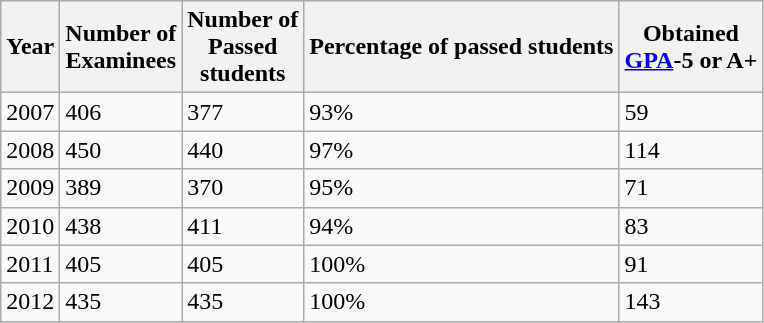<table class="wikitable">
<tr>
<th>Year</th>
<th>Number of<br>Examinees</th>
<th>Number of<br>Passed<br>students</th>
<th>Percentage of passed students</th>
<th>Obtained<br><a href='#'>GPA</a>-5 or A+</th>
</tr>
<tr>
<td>2007</td>
<td>406</td>
<td>377</td>
<td>93%</td>
<td>59</td>
</tr>
<tr>
<td>2008</td>
<td>450</td>
<td>440</td>
<td>97%</td>
<td>114</td>
</tr>
<tr>
<td>2009</td>
<td>389</td>
<td>370</td>
<td>95%</td>
<td>71</td>
</tr>
<tr>
<td>2010</td>
<td>438</td>
<td>411</td>
<td>94%</td>
<td>83</td>
</tr>
<tr>
<td>2011</td>
<td>405</td>
<td>405</td>
<td>100%</td>
<td>91</td>
</tr>
<tr>
<td>2012</td>
<td>435</td>
<td>435</td>
<td>100%</td>
<td>143</td>
</tr>
</table>
